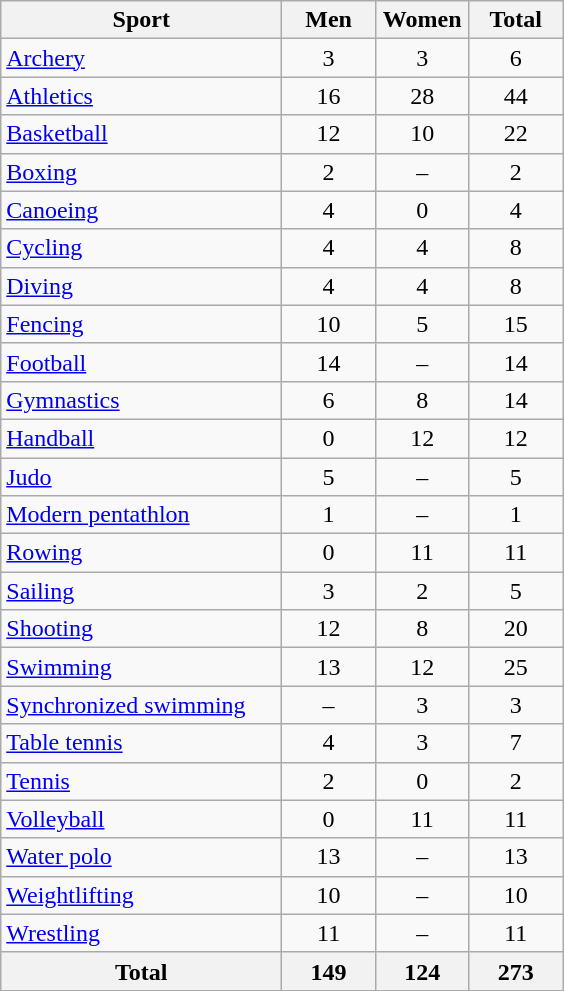<table class="wikitable sortable" style="text-align:center;">
<tr>
<th width=180>Sport</th>
<th width=55>Men</th>
<th width=55>Women</th>
<th width=55>Total</th>
</tr>
<tr>
<td align=left><a href='#'>Archery</a></td>
<td>3</td>
<td>3</td>
<td>6</td>
</tr>
<tr>
<td align=left><a href='#'>Athletics</a></td>
<td>16</td>
<td>28</td>
<td>44</td>
</tr>
<tr>
<td align=left><a href='#'>Basketball</a></td>
<td>12</td>
<td>10</td>
<td>22</td>
</tr>
<tr>
<td align=left><a href='#'>Boxing</a></td>
<td>2</td>
<td>–</td>
<td>2</td>
</tr>
<tr>
<td align=left><a href='#'>Canoeing</a></td>
<td>4</td>
<td>0</td>
<td>4</td>
</tr>
<tr>
<td align=left><a href='#'>Cycling</a></td>
<td>4</td>
<td>4</td>
<td>8</td>
</tr>
<tr>
<td align=left><a href='#'>Diving</a></td>
<td>4</td>
<td>4</td>
<td>8</td>
</tr>
<tr>
<td align=left><a href='#'>Fencing</a></td>
<td>10</td>
<td>5</td>
<td>15</td>
</tr>
<tr>
<td align=left><a href='#'>Football</a></td>
<td>14</td>
<td>–</td>
<td>14</td>
</tr>
<tr>
<td align=left><a href='#'>Gymnastics</a></td>
<td>6</td>
<td>8</td>
<td>14</td>
</tr>
<tr>
<td align=left><a href='#'>Handball</a></td>
<td>0</td>
<td>12</td>
<td>12</td>
</tr>
<tr>
<td align=left><a href='#'>Judo</a></td>
<td>5</td>
<td>–</td>
<td>5</td>
</tr>
<tr>
<td align=left><a href='#'>Modern pentathlon</a></td>
<td>1</td>
<td>–</td>
<td>1</td>
</tr>
<tr>
<td align=left><a href='#'>Rowing</a></td>
<td>0</td>
<td>11</td>
<td>11</td>
</tr>
<tr>
<td align=left><a href='#'>Sailing</a></td>
<td>3</td>
<td>2</td>
<td>5</td>
</tr>
<tr>
<td align=left><a href='#'>Shooting</a></td>
<td>12</td>
<td>8</td>
<td>20</td>
</tr>
<tr>
<td align=left><a href='#'>Swimming</a></td>
<td>13</td>
<td>12</td>
<td>25</td>
</tr>
<tr>
<td align=left><a href='#'>Synchronized swimming</a></td>
<td>–</td>
<td>3</td>
<td>3</td>
</tr>
<tr>
<td align=left><a href='#'>Table tennis</a></td>
<td>4</td>
<td>3</td>
<td>7</td>
</tr>
<tr>
<td align=left><a href='#'>Tennis</a></td>
<td>2</td>
<td>0</td>
<td>2</td>
</tr>
<tr>
<td align=left><a href='#'>Volleyball</a></td>
<td>0</td>
<td>11</td>
<td>11</td>
</tr>
<tr>
<td align=left><a href='#'>Water polo</a></td>
<td>13</td>
<td>–</td>
<td>13</td>
</tr>
<tr>
<td align=left><a href='#'>Weightlifting</a></td>
<td>10</td>
<td>–</td>
<td>10</td>
</tr>
<tr>
<td align=left><a href='#'>Wrestling</a></td>
<td>11</td>
<td>–</td>
<td>11</td>
</tr>
<tr>
<th>Total</th>
<th>149</th>
<th>124</th>
<th>273</th>
</tr>
</table>
